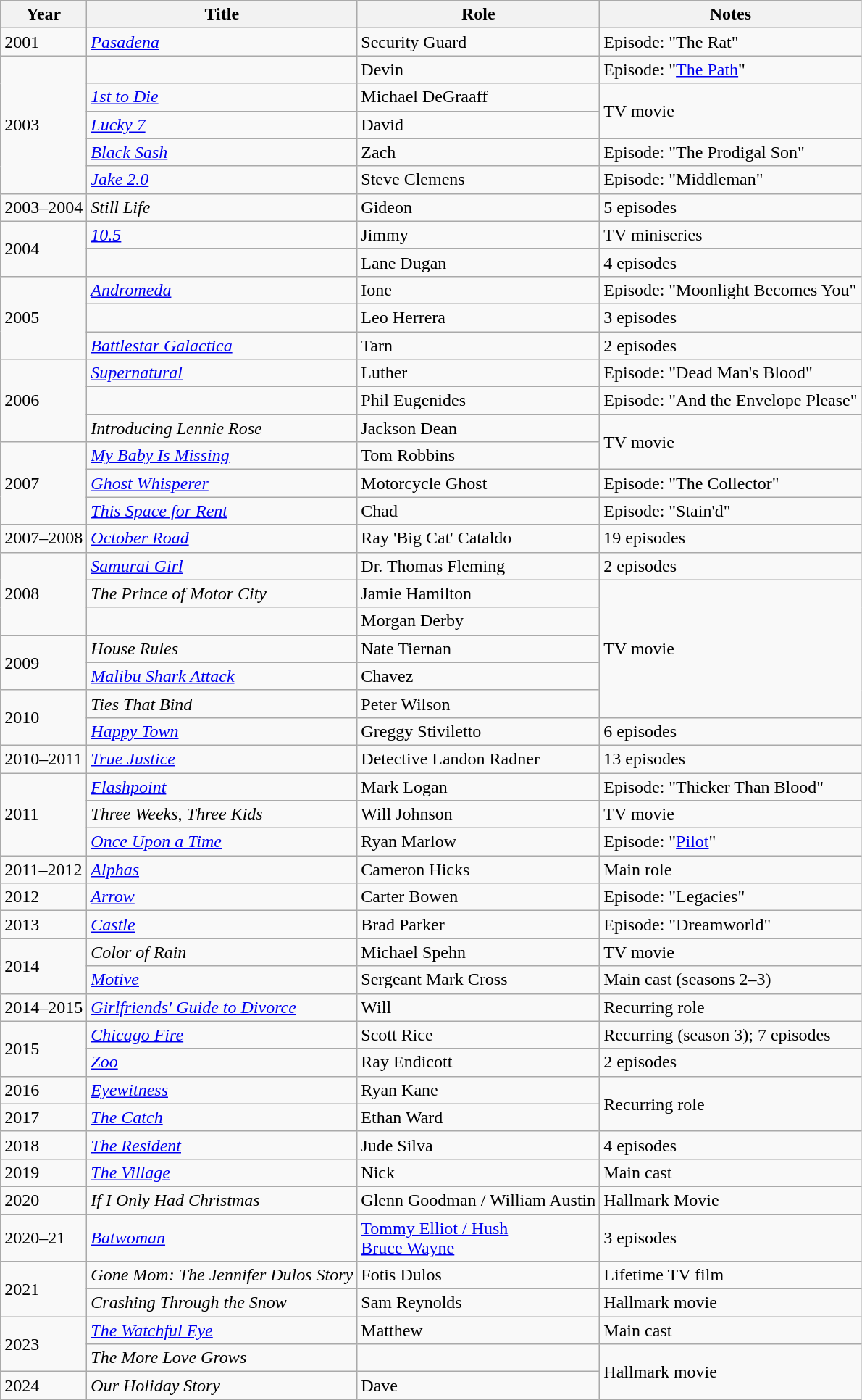<table class="wikitable sortable">
<tr>
<th>Year</th>
<th>Title</th>
<th>Role</th>
<th class="unsortable">Notes</th>
</tr>
<tr>
<td>2001</td>
<td><em><a href='#'>Pasadena</a></em></td>
<td>Security Guard</td>
<td>Episode: "The Rat"</td>
</tr>
<tr>
<td rowspan=5>2003</td>
<td><em></em></td>
<td>Devin</td>
<td>Episode: "<a href='#'>The Path</a>"</td>
</tr>
<tr>
<td><em><a href='#'>1st to Die</a></em></td>
<td>Michael DeGraaff</td>
<td rowspan=2>TV movie</td>
</tr>
<tr>
<td><em><a href='#'>Lucky 7</a></em></td>
<td>David</td>
</tr>
<tr>
<td><em><a href='#'>Black Sash</a></em></td>
<td>Zach</td>
<td>Episode: "The Prodigal Son"</td>
</tr>
<tr>
<td><em><a href='#'>Jake 2.0</a></em></td>
<td>Steve Clemens</td>
<td>Episode: "Middleman"</td>
</tr>
<tr>
<td>2003–2004</td>
<td><em>Still Life</em></td>
<td>Gideon</td>
<td>5 episodes</td>
</tr>
<tr>
<td rowspan=2>2004</td>
<td><em><a href='#'>10.5</a></em></td>
<td>Jimmy</td>
<td>TV miniseries</td>
</tr>
<tr>
<td><em></em></td>
<td>Lane Dugan</td>
<td>4 episodes</td>
</tr>
<tr>
<td rowspan=3>2005</td>
<td><em><a href='#'>Andromeda</a></em></td>
<td>Ione</td>
<td>Episode: "Moonlight Becomes You"</td>
</tr>
<tr>
<td><em></em></td>
<td>Leo Herrera</td>
<td>3 episodes</td>
</tr>
<tr>
<td><em><a href='#'>Battlestar Galactica</a></em></td>
<td>Tarn</td>
<td>2 episodes</td>
</tr>
<tr>
<td rowspan=3>2006</td>
<td><em><a href='#'>Supernatural</a></em></td>
<td>Luther</td>
<td>Episode: "Dead Man's Blood"</td>
</tr>
<tr>
<td><em></em></td>
<td>Phil Eugenides</td>
<td>Episode: "And the Envelope Please"</td>
</tr>
<tr>
<td><em>Introducing Lennie Rose</em></td>
<td>Jackson Dean</td>
<td rowspan=2>TV movie</td>
</tr>
<tr>
<td rowspan=3>2007</td>
<td><em><a href='#'>My Baby Is Missing</a></em></td>
<td>Tom Robbins</td>
</tr>
<tr>
<td><em><a href='#'>Ghost Whisperer</a></em></td>
<td>Motorcycle Ghost</td>
<td>Episode: "The Collector"</td>
</tr>
<tr>
<td><em><a href='#'>This Space for Rent</a></em></td>
<td>Chad</td>
<td>Episode: "Stain'd"</td>
</tr>
<tr>
<td>2007–2008</td>
<td><em><a href='#'>October Road</a></em></td>
<td>Ray 'Big Cat' Cataldo</td>
<td>19 episodes</td>
</tr>
<tr>
<td rowspan=3>2008</td>
<td><em><a href='#'>Samurai Girl</a></em></td>
<td>Dr. Thomas Fleming</td>
<td>2 episodes</td>
</tr>
<tr>
<td data-sort-value="Prince of Motor City, The"><em>The Prince of Motor City</em></td>
<td>Jamie Hamilton</td>
<td rowspan=5>TV movie</td>
</tr>
<tr>
<td><em></em></td>
<td>Morgan Derby</td>
</tr>
<tr>
<td rowspan=2>2009</td>
<td><em>House Rules</em></td>
<td>Nate Tiernan</td>
</tr>
<tr>
<td><em><a href='#'>Malibu Shark Attack</a></em></td>
<td>Chavez</td>
</tr>
<tr>
<td rowspan=2>2010</td>
<td><em>Ties That Bind</em></td>
<td>Peter Wilson</td>
</tr>
<tr>
<td><em><a href='#'>Happy Town</a></em></td>
<td>Greggy Stiviletto</td>
<td>6 episodes</td>
</tr>
<tr>
<td>2010–2011</td>
<td><em><a href='#'>True Justice</a></em></td>
<td>Detective Landon Radner</td>
<td>13 episodes</td>
</tr>
<tr>
<td rowspan=3>2011</td>
<td><em><a href='#'>Flashpoint</a></em></td>
<td>Mark Logan</td>
<td>Episode: "Thicker Than Blood"</td>
</tr>
<tr>
<td><em>Three Weeks, Three Kids</em></td>
<td>Will Johnson</td>
<td>TV movie</td>
</tr>
<tr>
<td><em><a href='#'>Once Upon a Time</a></em></td>
<td>Ryan Marlow</td>
<td>Episode: "<a href='#'>Pilot</a>"</td>
</tr>
<tr>
<td>2011–2012</td>
<td><em><a href='#'>Alphas</a></em></td>
<td>Cameron Hicks</td>
<td>Main role</td>
</tr>
<tr>
<td>2012</td>
<td><em><a href='#'>Arrow</a></em></td>
<td>Carter Bowen</td>
<td>Episode: "Legacies"</td>
</tr>
<tr>
<td>2013</td>
<td><em><a href='#'>Castle</a></em></td>
<td>Brad Parker</td>
<td>Episode: "Dreamworld"</td>
</tr>
<tr>
<td rowspan=2>2014</td>
<td><em>Color of Rain</em></td>
<td>Michael Spehn</td>
<td>TV movie</td>
</tr>
<tr>
<td><em><a href='#'>Motive</a></em></td>
<td>Sergeant Mark Cross</td>
<td>Main cast (seasons 2–3)</td>
</tr>
<tr>
<td>2014–2015</td>
<td><em><a href='#'>Girlfriends' Guide to Divorce</a></em></td>
<td>Will</td>
<td>Recurring role</td>
</tr>
<tr>
<td rowspan=2>2015</td>
<td><em><a href='#'>Chicago Fire</a></em></td>
<td>Scott Rice</td>
<td>Recurring (season 3); 7 episodes</td>
</tr>
<tr>
<td><em><a href='#'>Zoo</a></em></td>
<td>Ray Endicott</td>
<td>2 episodes</td>
</tr>
<tr>
<td>2016</td>
<td><em><a href='#'>Eyewitness</a></em></td>
<td>Ryan Kane</td>
<td rowspan=2>Recurring role</td>
</tr>
<tr>
<td>2017</td>
<td data-sort-value="Catch, The"><em><a href='#'>The Catch</a></em></td>
<td>Ethan Ward</td>
</tr>
<tr>
<td>2018</td>
<td data-sort-value="Resident, The"><em><a href='#'>The Resident</a></em></td>
<td>Jude Silva</td>
<td>4 episodes</td>
</tr>
<tr>
<td>2019</td>
<td data-sort-value="Village, The"><em><a href='#'>The Village</a></em></td>
<td>Nick</td>
<td>Main cast</td>
</tr>
<tr>
<td>2020</td>
<td><em>If I Only Had Christmas</em></td>
<td>Glenn Goodman / William Austin</td>
<td>Hallmark Movie</td>
</tr>
<tr>
<td>2020–21</td>
<td><em><a href='#'>Batwoman</a></em></td>
<td><a href='#'>Tommy Elliot / Hush</a><br><a href='#'>Bruce Wayne</a></td>
<td>3 episodes</td>
</tr>
<tr>
<td rowspan=2>2021</td>
<td><em>Gone Mom: The Jennifer Dulos Story</em></td>
<td>Fotis Dulos</td>
<td>Lifetime TV film</td>
</tr>
<tr>
<td><em>Crashing Through the Snow</em></td>
<td>Sam Reynolds</td>
<td>Hallmark movie</td>
</tr>
<tr>
<td rowspan=2>2023</td>
<td data-sort-value="Watchful Eye, The"><em><a href='#'>The Watchful Eye</a></em></td>
<td>Matthew</td>
<td>Main cast</td>
</tr>
<tr>
<td data-sort-value="More Love Grows, The"><em>The More Love Grows</em></td>
<td></td>
<td rowspan=2>Hallmark movie</td>
</tr>
<tr>
<td>2024</td>
<td><em>Our Holiday Story</em></td>
<td>Dave</td>
</tr>
</table>
